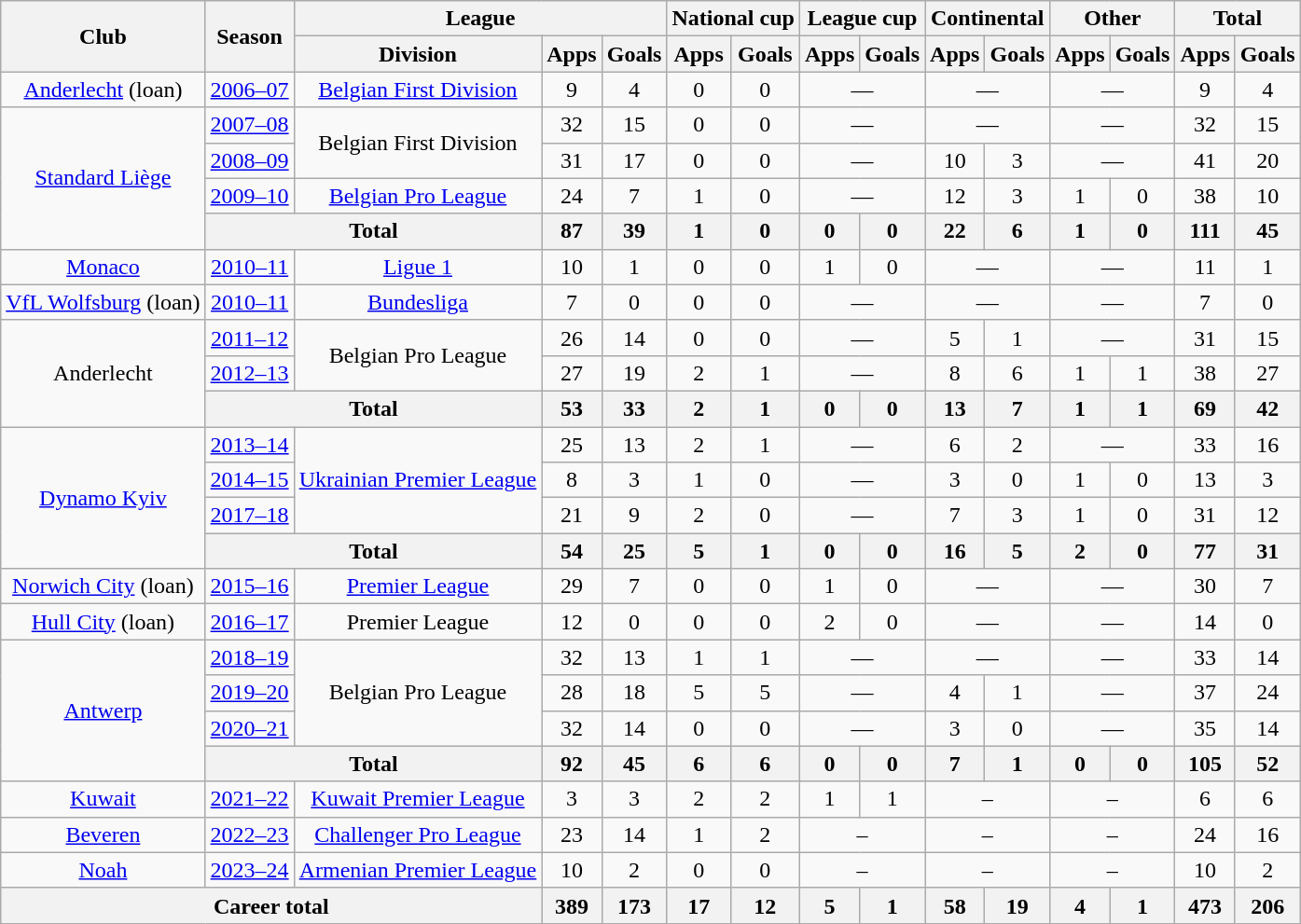<table class="wikitable" style="text-align:center">
<tr>
<th rowspan="2">Club</th>
<th rowspan="2">Season</th>
<th colspan="3">League</th>
<th colspan="2">National cup</th>
<th colspan="2">League cup</th>
<th colspan="2">Continental</th>
<th colspan="2">Other</th>
<th colspan="2">Total</th>
</tr>
<tr>
<th>Division</th>
<th>Apps</th>
<th>Goals</th>
<th>Apps</th>
<th>Goals</th>
<th>Apps</th>
<th>Goals</th>
<th>Apps</th>
<th>Goals</th>
<th>Apps</th>
<th>Goals</th>
<th>Apps</th>
<th>Goals</th>
</tr>
<tr>
<td><a href='#'>Anderlecht</a> (loan)</td>
<td><a href='#'>2006–07</a></td>
<td><a href='#'>Belgian First Division</a></td>
<td>9</td>
<td>4</td>
<td>0</td>
<td>0</td>
<td colspan="2">—</td>
<td colspan="2">—</td>
<td colspan="2">—</td>
<td>9</td>
<td>4</td>
</tr>
<tr>
<td rowspan="4"><a href='#'>Standard Liège</a></td>
<td><a href='#'>2007–08</a></td>
<td rowspan=2>Belgian First Division</td>
<td>32</td>
<td>15</td>
<td>0</td>
<td>0</td>
<td colspan="2">—</td>
<td colspan="2">—</td>
<td colspan="2">—</td>
<td>32</td>
<td>15</td>
</tr>
<tr>
<td><a href='#'>2008–09</a></td>
<td>31</td>
<td>17</td>
<td>0</td>
<td>0</td>
<td colspan="2">—</td>
<td>10</td>
<td>3</td>
<td colspan="2">—</td>
<td>41</td>
<td>20</td>
</tr>
<tr>
<td><a href='#'>2009–10</a></td>
<td><a href='#'>Belgian Pro League</a></td>
<td>24</td>
<td>7</td>
<td>1</td>
<td>0</td>
<td colspan="2">—</td>
<td>12</td>
<td>3</td>
<td>1</td>
<td>0</td>
<td>38</td>
<td>10</td>
</tr>
<tr>
<th colspan="2">Total</th>
<th>87</th>
<th>39</th>
<th>1</th>
<th>0</th>
<th>0</th>
<th>0</th>
<th>22</th>
<th>6</th>
<th>1</th>
<th>0</th>
<th>111</th>
<th>45</th>
</tr>
<tr>
<td><a href='#'>Monaco</a></td>
<td><a href='#'>2010–11</a></td>
<td><a href='#'>Ligue 1</a></td>
<td>10</td>
<td>1</td>
<td>0</td>
<td>0</td>
<td>1</td>
<td>0</td>
<td colspan="2">—</td>
<td colspan="2">—</td>
<td>11</td>
<td>1</td>
</tr>
<tr>
<td><a href='#'>VfL Wolfsburg</a> (loan)</td>
<td><a href='#'>2010–11</a></td>
<td><a href='#'>Bundesliga</a></td>
<td>7</td>
<td>0</td>
<td>0</td>
<td>0</td>
<td colspan="2">—</td>
<td colspan="2">—</td>
<td colspan="2">—</td>
<td>7</td>
<td>0</td>
</tr>
<tr>
<td rowspan="3">Anderlecht</td>
<td><a href='#'>2011–12</a></td>
<td rowspan=2>Belgian Pro League</td>
<td>26</td>
<td>14</td>
<td>0</td>
<td>0</td>
<td colspan="2">—</td>
<td>5</td>
<td>1</td>
<td colspan="2">—</td>
<td>31</td>
<td>15</td>
</tr>
<tr>
<td><a href='#'>2012–13</a></td>
<td>27</td>
<td>19</td>
<td>2</td>
<td>1</td>
<td colspan="2">—</td>
<td>8</td>
<td>6</td>
<td>1</td>
<td>1</td>
<td>38</td>
<td>27</td>
</tr>
<tr>
<th colspan="2">Total</th>
<th>53</th>
<th>33</th>
<th>2</th>
<th>1</th>
<th>0</th>
<th>0</th>
<th>13</th>
<th>7</th>
<th>1</th>
<th>1</th>
<th>69</th>
<th>42</th>
</tr>
<tr>
<td rowspan="4"><a href='#'>Dynamo Kyiv</a></td>
<td><a href='#'>2013–14</a></td>
<td rowspan=3><a href='#'>Ukrainian Premier League</a></td>
<td>25</td>
<td>13</td>
<td>2</td>
<td>1</td>
<td colspan="2">—</td>
<td>6</td>
<td>2</td>
<td colspan="2">—</td>
<td>33</td>
<td>16</td>
</tr>
<tr>
<td><a href='#'>2014–15</a></td>
<td>8</td>
<td>3</td>
<td>1</td>
<td>0</td>
<td colspan="2">—</td>
<td>3</td>
<td>0</td>
<td>1</td>
<td>0</td>
<td>13</td>
<td>3</td>
</tr>
<tr>
<td><a href='#'>2017–18</a></td>
<td>21</td>
<td>9</td>
<td>2</td>
<td>0</td>
<td colspan="2">—</td>
<td>7</td>
<td>3</td>
<td>1</td>
<td>0</td>
<td>31</td>
<td>12</td>
</tr>
<tr>
<th colspan="2">Total</th>
<th>54</th>
<th>25</th>
<th>5</th>
<th>1</th>
<th>0</th>
<th>0</th>
<th>16</th>
<th>5</th>
<th>2</th>
<th>0</th>
<th>77</th>
<th>31</th>
</tr>
<tr>
<td><a href='#'>Norwich City</a> (loan)</td>
<td><a href='#'>2015–16</a></td>
<td><a href='#'>Premier League</a></td>
<td>29</td>
<td>7</td>
<td>0</td>
<td>0</td>
<td>1</td>
<td>0</td>
<td colspan="2">—</td>
<td colspan="2">—</td>
<td>30</td>
<td>7</td>
</tr>
<tr>
<td><a href='#'>Hull City</a> (loan)</td>
<td><a href='#'>2016–17</a></td>
<td>Premier League</td>
<td>12</td>
<td>0</td>
<td>0</td>
<td>0</td>
<td>2</td>
<td>0</td>
<td colspan="2">—</td>
<td colspan="2">—</td>
<td>14</td>
<td>0</td>
</tr>
<tr>
<td rowspan="4"><a href='#'>Antwerp</a></td>
<td><a href='#'>2018–19</a></td>
<td rowspan=3>Belgian Pro League</td>
<td>32</td>
<td>13</td>
<td>1</td>
<td>1</td>
<td colspan="2">—</td>
<td colspan="2">—</td>
<td colspan="2">—</td>
<td>33</td>
<td>14</td>
</tr>
<tr>
<td><a href='#'>2019–20</a></td>
<td>28</td>
<td>18</td>
<td>5</td>
<td>5</td>
<td colspan="2">—</td>
<td>4</td>
<td>1</td>
<td colspan="2">—</td>
<td>37</td>
<td>24</td>
</tr>
<tr>
<td><a href='#'>2020–21</a></td>
<td>32</td>
<td>14</td>
<td>0</td>
<td>0</td>
<td colspan="2">—</td>
<td>3</td>
<td>0</td>
<td colspan="2">—</td>
<td>35</td>
<td>14</td>
</tr>
<tr>
<th colspan="2">Total</th>
<th>92</th>
<th>45</th>
<th>6</th>
<th>6</th>
<th>0</th>
<th>0</th>
<th>7</th>
<th>1</th>
<th>0</th>
<th>0</th>
<th>105</th>
<th>52</th>
</tr>
<tr>
<td><a href='#'>Kuwait</a></td>
<td><a href='#'>2021–22</a></td>
<td><a href='#'>Kuwait Premier League</a></td>
<td>3</td>
<td>3</td>
<td>2</td>
<td>2</td>
<td>1</td>
<td>1</td>
<td colspan=2>–</td>
<td colspan=2>–</td>
<td>6</td>
<td>6</td>
</tr>
<tr>
<td><a href='#'>Beveren</a></td>
<td><a href='#'>2022–23</a></td>
<td><a href='#'>Challenger Pro League</a></td>
<td>23</td>
<td>14</td>
<td>1</td>
<td>2</td>
<td colspan=2>–</td>
<td colspan=2>–</td>
<td colspan=2>–</td>
<td>24</td>
<td>16</td>
</tr>
<tr>
<td><a href='#'>Noah</a></td>
<td><a href='#'>2023–24</a></td>
<td><a href='#'>Armenian Premier League</a></td>
<td>10</td>
<td>2</td>
<td>0</td>
<td>0</td>
<td colspan=2>–</td>
<td colspan=2>–</td>
<td colspan=2>–</td>
<td>10</td>
<td>2</td>
</tr>
<tr>
<th colspan="3">Career total</th>
<th>389</th>
<th>173</th>
<th>17</th>
<th>12</th>
<th>5</th>
<th>1</th>
<th>58</th>
<th>19</th>
<th>4</th>
<th>1</th>
<th>473</th>
<th>206</th>
</tr>
</table>
